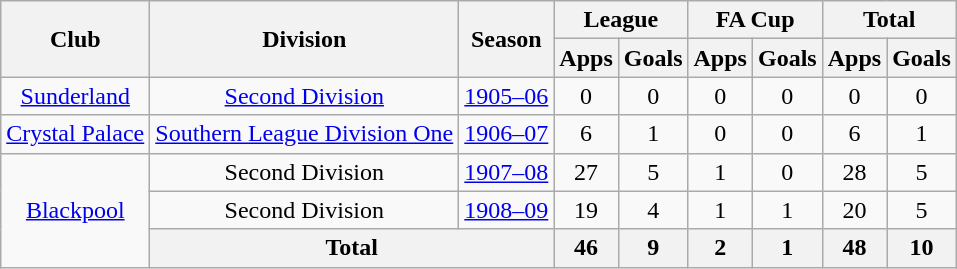<table class="wikitable" style="text-align: center;">
<tr>
<th rowspan="2">Club</th>
<th rowspan="2">Division</th>
<th rowspan="2">Season</th>
<th colspan="2">League</th>
<th colspan="2">FA Cup</th>
<th colspan="2">Total</th>
</tr>
<tr>
<th>Apps</th>
<th>Goals</th>
<th>Apps</th>
<th>Goals</th>
<th>Apps</th>
<th>Goals</th>
</tr>
<tr>
<td><a href='#'>Sunderland</a></td>
<td><a href='#'>Second Division</a></td>
<td><a href='#'>1905–06</a></td>
<td>0</td>
<td>0</td>
<td>0</td>
<td>0</td>
<td>0</td>
<td>0</td>
</tr>
<tr>
<td><a href='#'>Crystal Palace</a></td>
<td><a href='#'>Southern League Division One</a></td>
<td><a href='#'>1906–07</a></td>
<td>6</td>
<td>1</td>
<td>0</td>
<td>0</td>
<td>6</td>
<td>1</td>
</tr>
<tr>
<td rowspan="3"><a href='#'>Blackpool</a></td>
<td>Second Division</td>
<td><a href='#'>1907–08</a></td>
<td>27</td>
<td>5</td>
<td>1</td>
<td>0</td>
<td>28</td>
<td>5</td>
</tr>
<tr>
<td>Second Division</td>
<td><a href='#'>1908–09</a></td>
<td>19</td>
<td>4</td>
<td>1</td>
<td>1</td>
<td>20</td>
<td>5</td>
</tr>
<tr>
<th colspan="2">Total</th>
<th>46</th>
<th>9</th>
<th>2</th>
<th>1</th>
<th>48</th>
<th>10</th>
</tr>
</table>
